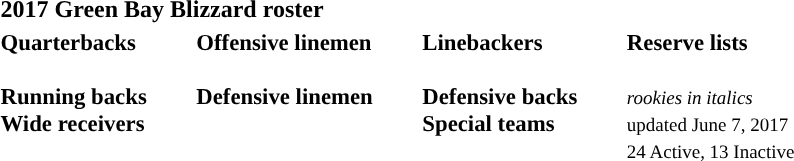<table class="toccolours" style="text-align: left;">
<tr>
<th colspan="7"><strong>2017 Green Bay Blizzard roster</strong></th>
</tr>
<tr>
<td style="font-size: 95%;vertical-align:top;"><strong>Quarterbacks</strong><br><br><strong>Running backs</strong>
<br><strong>Wide receivers</strong>





</td>
<td style="width: 25px;"></td>
<td style="font-size: 95%;vertical-align:top;"><strong>Offensive linemen</strong><br>


<br><strong>Defensive linemen</strong>



</td>
<td style="width: 25px;"></td>
<td style="font-size: 95%;vertical-align:top;"><strong>Linebackers</strong><br><br><strong>Defensive backs</strong>





<br><strong>Special teams</strong>
</td>
<td style="width: 25px;"></td>
<td style="font-size: 95%;vertical-align:top;"><strong>Reserve lists</strong><br>











<br><small><em>rookies in italics</em><br><span></span> updated June 7, 2017</small><br>
<small>24 Active, 13 Inactive</small></td>
</tr>
<tr>
</tr>
</table>
